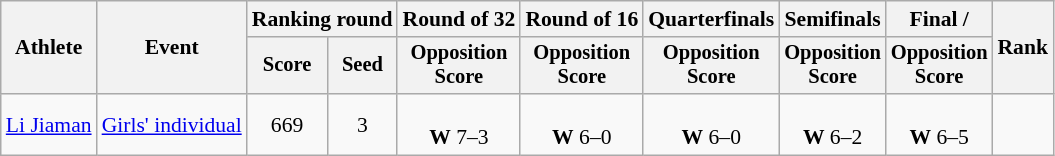<table class="wikitable" style="font-size:90%;">
<tr>
<th rowspan="2">Athlete</th>
<th rowspan="2">Event</th>
<th colspan="2">Ranking round</th>
<th>Round of 32</th>
<th>Round of 16</th>
<th>Quarterfinals</th>
<th>Semifinals</th>
<th>Final / </th>
<th rowspan=2>Rank</th>
</tr>
<tr style="font-size:95%">
<th>Score</th>
<th>Seed</th>
<th>Opposition<br>Score</th>
<th>Opposition<br>Score</th>
<th>Opposition<br>Score</th>
<th>Opposition<br>Score</th>
<th>Opposition<br>Score</th>
</tr>
<tr align=center>
<td align=left><a href='#'>Li Jiaman</a></td>
<td><a href='#'>Girls' individual</a></td>
<td>669</td>
<td>3</td>
<td><br><strong>W</strong> 7–3</td>
<td><br><strong>W</strong> 6–0</td>
<td><br><strong>W</strong> 6–0</td>
<td><br><strong>W</strong> 6–2</td>
<td><br><strong>W</strong> 6–5</td>
<td></td>
</tr>
</table>
